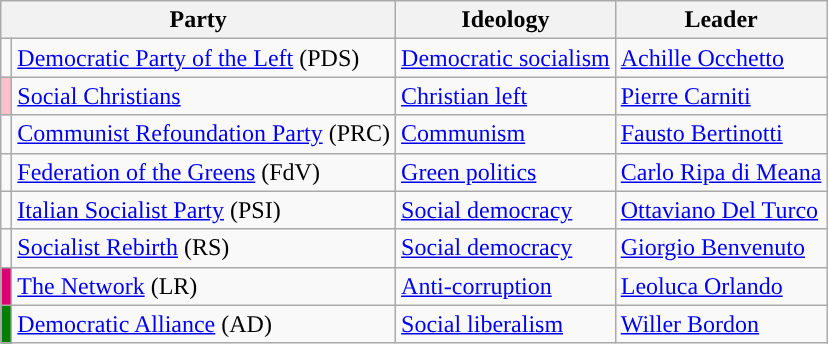<table class=wikitable style=text-align:left>
<tr>
<th colspan=2>Party</th>
<th>Ideology</th>
<th>Leader</th>
</tr>
<tr>
<td></td>
<td><a href='#'>Democratic Party of the Left</a> (PDS)</td>
<td><a href='#'>Democratic socialism</a></td>
<td><a href='#'>Achille Occhetto</a></td>
</tr>
<tr>
<td bgcolor="pink"></td>
<td><a href='#'>Social Christians</a></td>
<td><a href='#'>Christian left</a></td>
<td><a href='#'>Pierre Carniti</a></td>
</tr>
<tr>
<td></td>
<td><a href='#'>Communist Refoundation Party</a> (PRC)</td>
<td><a href='#'>Communism</a></td>
<td><a href='#'>Fausto Bertinotti</a></td>
</tr>
<tr>
<td></td>
<td><a href='#'>Federation of the Greens</a> (FdV)</td>
<td><a href='#'>Green politics</a></td>
<td><a href='#'>Carlo Ripa di Meana</a></td>
</tr>
<tr>
<td></td>
<td><a href='#'>Italian Socialist Party</a> (PSI)</td>
<td><a href='#'>Social democracy</a></td>
<td><a href='#'>Ottaviano Del Turco</a></td>
</tr>
<tr>
<td></td>
<td><a href='#'>Socialist Rebirth</a> (RS)</td>
<td><a href='#'>Social democracy</a></td>
<td><a href='#'>Giorgio Benvenuto</a></td>
</tr>
<tr>
<td bgcolor="#DF0174"></td>
<td><a href='#'>The Network</a> (LR)</td>
<td><a href='#'>Anti-corruption</a></td>
<td><a href='#'>Leoluca Orlando</a></td>
</tr>
<tr>
<td bgcolor="green"></td>
<td><a href='#'>Democratic Alliance</a> (AD)</td>
<td><a href='#'>Social liberalism</a></td>
<td><a href='#'>Willer Bordon</a></td>
</tr>
</table>
